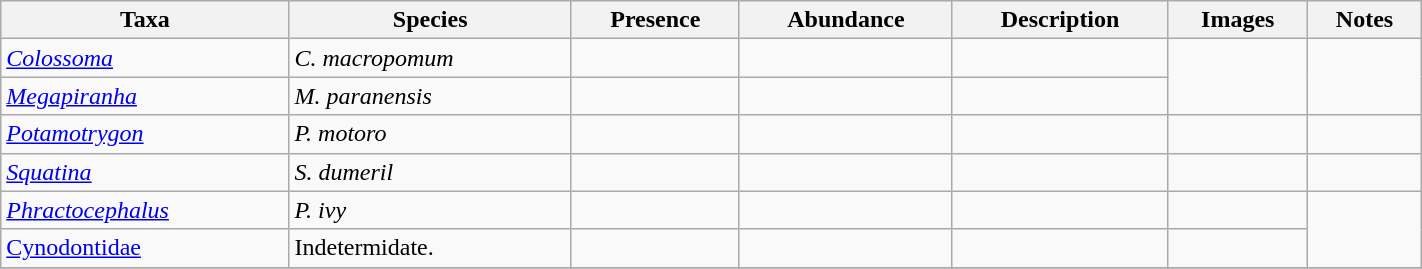<table class="wikitable sortable" align="center" width="75%">
<tr>
<th>Taxa</th>
<th>Species</th>
<th>Presence</th>
<th>Abundance</th>
<th>Description</th>
<th>Images</th>
<th>Notes</th>
</tr>
<tr>
<td><em><a href='#'>Colossoma</a></em></td>
<td><em>C. macropomum</em></td>
<td></td>
<td></td>
<td></td>
<td rowspan = "2"></td>
<td rowspan = "2"></td>
</tr>
<tr>
<td><em><a href='#'>Megapiranha</a></em></td>
<td><em>M. paranensis</em><br></td>
<td></td>
<td></td>
<td></td>
</tr>
<tr>
<td><em><a href='#'>Potamotrygon</a></em></td>
<td><em>P. motoro</em></td>
<td></td>
<td></td>
<td></td>
<td></td>
<td></td>
</tr>
<tr>
<td><em><a href='#'>Squatina</a></em></td>
<td><em>S. dumeril</em></td>
<td></td>
<td></td>
<td></td>
<td></td>
<td></td>
</tr>
<tr>
<td><em><a href='#'>Phractocephalus</a></em></td>
<td><em>P. ivy</em></td>
<td></td>
<td></td>
<td></td>
<td></td>
<td rowspan = "2"></td>
</tr>
<tr>
<td><a href='#'>Cynodontidae</a></td>
<td>Indetermidate.</td>
<td></td>
<td></td>
<td></td>
<td></td>
</tr>
<tr>
</tr>
</table>
